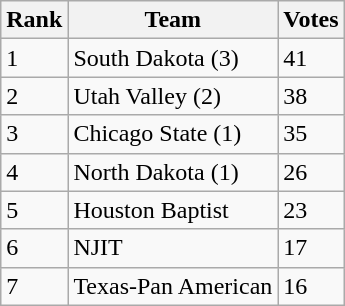<table class=wikitable>
<tr>
<th>Rank</th>
<th>Team</th>
<th>Votes</th>
</tr>
<tr>
<td>1</td>
<td>South Dakota (3)</td>
<td>41</td>
</tr>
<tr>
<td>2</td>
<td>Utah Valley (2)</td>
<td>38</td>
</tr>
<tr>
<td>3</td>
<td>Chicago State (1)</td>
<td>35</td>
</tr>
<tr>
<td>4</td>
<td>North Dakota (1)</td>
<td>26</td>
</tr>
<tr>
<td>5</td>
<td>Houston Baptist</td>
<td>23</td>
</tr>
<tr>
<td>6</td>
<td>NJIT</td>
<td>17</td>
</tr>
<tr>
<td>7</td>
<td>Texas-Pan American</td>
<td>16</td>
</tr>
</table>
